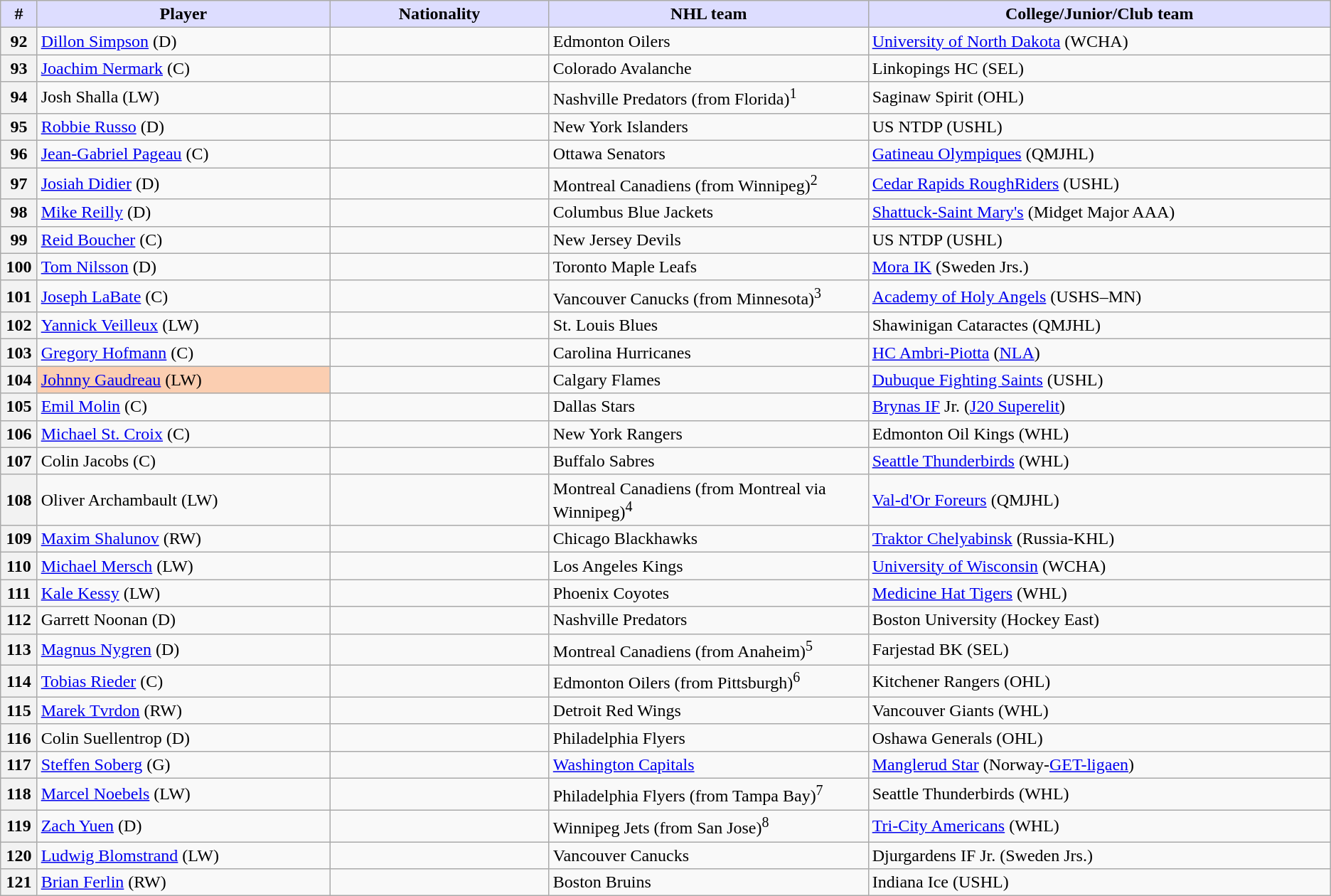<table class="wikitable">
<tr>
<th style="background:#ddf; width:2.75%;">#</th>
<th style="background:#ddf; width:22.0%;">Player</th>
<th style="background:#ddf; width:16.5%;">Nationality</th>
<th style="background:#ddf; width:24.0%;">NHL team</th>
<th style="background:#ddf; width:100.0%;">College/Junior/Club team</th>
</tr>
<tr>
<th>92</th>
<td><a href='#'>Dillon Simpson</a> (D)</td>
<td></td>
<td>Edmonton Oilers</td>
<td><a href='#'>University of North Dakota</a> (WCHA)</td>
</tr>
<tr>
<th>93</th>
<td><a href='#'>Joachim Nermark</a> (C)</td>
<td></td>
<td>Colorado Avalanche</td>
<td>Linkopings HC (SEL)</td>
</tr>
<tr>
<th>94</th>
<td>Josh Shalla (LW)</td>
<td></td>
<td>Nashville Predators (from Florida)<sup>1</sup></td>
<td>Saginaw Spirit (OHL)</td>
</tr>
<tr>
<th>95</th>
<td><a href='#'>Robbie Russo</a> (D)</td>
<td></td>
<td>New York Islanders</td>
<td>US NTDP (USHL)</td>
</tr>
<tr>
<th>96</th>
<td><a href='#'>Jean-Gabriel Pageau</a> (C)</td>
<td></td>
<td>Ottawa Senators</td>
<td><a href='#'>Gatineau Olympiques</a> (QMJHL)</td>
</tr>
<tr>
<th>97</th>
<td><a href='#'>Josiah Didier</a> (D)</td>
<td></td>
<td>Montreal Canadiens (from Winnipeg)<sup>2</sup></td>
<td><a href='#'>Cedar Rapids RoughRiders</a> (USHL)</td>
</tr>
<tr>
<th>98</th>
<td><a href='#'>Mike Reilly</a> (D)</td>
<td></td>
<td>Columbus Blue Jackets</td>
<td><a href='#'>Shattuck-Saint Mary's</a> (Midget Major AAA)</td>
</tr>
<tr>
<th>99</th>
<td><a href='#'>Reid Boucher</a> (C)</td>
<td></td>
<td>New Jersey Devils</td>
<td>US NTDP (USHL)</td>
</tr>
<tr>
<th>100</th>
<td><a href='#'>Tom Nilsson</a> (D)</td>
<td></td>
<td>Toronto Maple Leafs</td>
<td><a href='#'>Mora IK</a> (Sweden Jrs.)</td>
</tr>
<tr>
<th>101</th>
<td><a href='#'>Joseph LaBate</a> (C)</td>
<td></td>
<td>Vancouver Canucks (from Minnesota)<sup>3</sup></td>
<td><a href='#'>Academy of Holy Angels</a> (USHS–MN)</td>
</tr>
<tr>
<th>102</th>
<td><a href='#'>Yannick Veilleux</a> (LW)</td>
<td></td>
<td>St. Louis Blues</td>
<td>Shawinigan Cataractes (QMJHL)</td>
</tr>
<tr>
<th>103</th>
<td><a href='#'>Gregory Hofmann</a> (C)</td>
<td></td>
<td>Carolina Hurricanes</td>
<td><a href='#'>HC Ambri-Piotta</a> (<a href='#'>NLA</a>)</td>
</tr>
<tr>
<th>104</th>
<td bgcolor="#FBCEB1"><a href='#'>Johnny Gaudreau</a> (LW)</td>
<td></td>
<td>Calgary Flames</td>
<td><a href='#'>Dubuque Fighting Saints</a> (USHL)</td>
</tr>
<tr>
<th>105</th>
<td><a href='#'>Emil Molin</a> (C)</td>
<td></td>
<td>Dallas Stars</td>
<td><a href='#'>Brynas IF</a> Jr. (<a href='#'>J20 Superelit</a>)</td>
</tr>
<tr>
<th>106</th>
<td><a href='#'>Michael St. Croix</a> (C)</td>
<td></td>
<td>New York Rangers</td>
<td>Edmonton Oil Kings (WHL)</td>
</tr>
<tr>
<th>107</th>
<td>Colin Jacobs (C)</td>
<td></td>
<td>Buffalo Sabres</td>
<td><a href='#'>Seattle Thunderbirds</a> (WHL)</td>
</tr>
<tr>
<th>108</th>
<td>Oliver Archambault (LW)</td>
<td></td>
<td>Montreal Canadiens (from Montreal via Winnipeg)<sup>4</sup></td>
<td><a href='#'>Val-d'Or Foreurs</a> (QMJHL)</td>
</tr>
<tr>
<th>109</th>
<td><a href='#'>Maxim Shalunov</a> (RW)</td>
<td></td>
<td>Chicago Blackhawks</td>
<td><a href='#'>Traktor Chelyabinsk</a> (Russia-KHL)</td>
</tr>
<tr>
<th>110</th>
<td><a href='#'>Michael Mersch</a> (LW)</td>
<td></td>
<td>Los Angeles Kings</td>
<td><a href='#'>University of Wisconsin</a> (WCHA)</td>
</tr>
<tr>
<th>111</th>
<td><a href='#'>Kale Kessy</a> (LW)</td>
<td></td>
<td>Phoenix Coyotes</td>
<td><a href='#'>Medicine Hat Tigers</a> (WHL)</td>
</tr>
<tr>
<th>112</th>
<td>Garrett Noonan (D)</td>
<td></td>
<td>Nashville Predators</td>
<td>Boston University (Hockey East)</td>
</tr>
<tr>
<th>113</th>
<td><a href='#'>Magnus Nygren</a> (D)</td>
<td></td>
<td>Montreal Canadiens (from Anaheim)<sup>5</sup></td>
<td>Farjestad BK (SEL)</td>
</tr>
<tr>
<th>114</th>
<td><a href='#'>Tobias Rieder</a> (C)</td>
<td></td>
<td>Edmonton Oilers (from Pittsburgh)<sup>6</sup></td>
<td>Kitchener Rangers (OHL)</td>
</tr>
<tr>
<th>115</th>
<td><a href='#'>Marek Tvrdon</a> (RW)</td>
<td></td>
<td>Detroit Red Wings</td>
<td>Vancouver Giants (WHL)</td>
</tr>
<tr>
<th>116</th>
<td>Colin Suellentrop (D)</td>
<td></td>
<td>Philadelphia Flyers</td>
<td>Oshawa Generals (OHL)</td>
</tr>
<tr>
<th>117</th>
<td><a href='#'>Steffen Soberg</a> (G)</td>
<td></td>
<td><a href='#'>Washington Capitals</a></td>
<td><a href='#'>Manglerud Star</a> (Norway-<a href='#'>GET-ligaen</a>)</td>
</tr>
<tr>
<th>118</th>
<td><a href='#'>Marcel Noebels</a> (LW)</td>
<td></td>
<td>Philadelphia Flyers (from Tampa Bay)<sup>7</sup></td>
<td>Seattle Thunderbirds (WHL)</td>
</tr>
<tr>
<th>119</th>
<td><a href='#'>Zach Yuen</a> (D)</td>
<td></td>
<td>Winnipeg Jets (from San Jose)<sup>8</sup></td>
<td><a href='#'>Tri-City Americans</a> (WHL)</td>
</tr>
<tr>
<th>120</th>
<td><a href='#'>Ludwig Blomstrand</a> (LW)</td>
<td></td>
<td>Vancouver Canucks</td>
<td>Djurgardens IF Jr. (Sweden Jrs.)</td>
</tr>
<tr>
<th>121</th>
<td><a href='#'>Brian Ferlin</a> (RW)</td>
<td></td>
<td>Boston Bruins</td>
<td>Indiana Ice (USHL)</td>
</tr>
</table>
